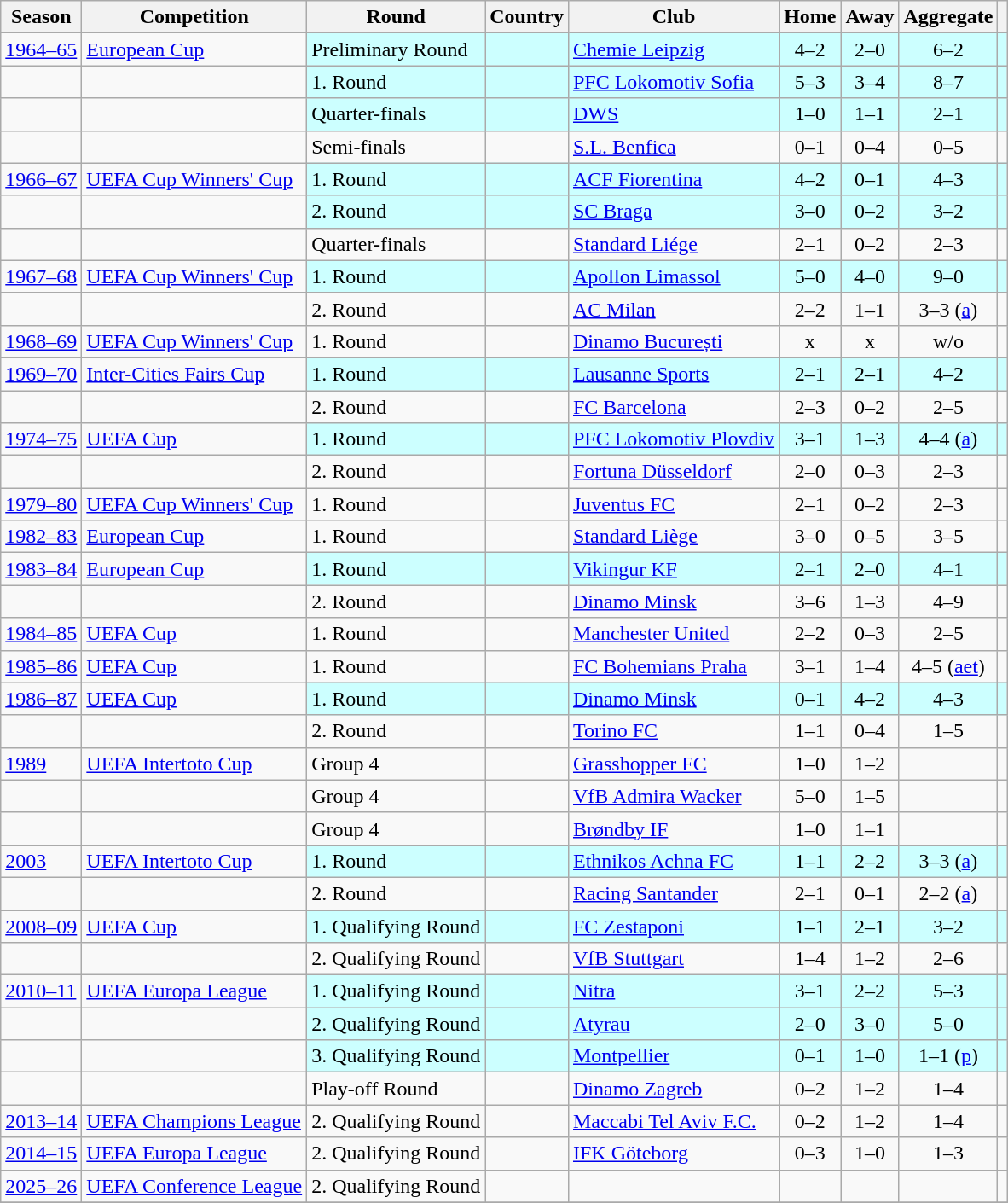<table class="wikitable">
<tr>
<th>Season</th>
<th>Competition</th>
<th>Round</th>
<th>Country</th>
<th>Club</th>
<th>Home</th>
<th>Away</th>
<th>Aggregate</th>
<th></th>
</tr>
<tr>
<td><a href='#'>1964–65</a></td>
<td><a href='#'>European Cup</a></td>
<td style="background-color:#CFF">Preliminary Round</td>
<td style="background-color:#CFF" align="center"></td>
<td style="background-color:#CFF"><a href='#'>Chemie Leipzig</a></td>
<td style="background-color:#CFF" align="center">4–2</td>
<td style="background-color:#CFF" align="center">2–0</td>
<td style="background-color:#CFF" align="center">6–2</td>
<td style="background-color:#CFF" align="center"></td>
</tr>
<tr>
<td></td>
<td></td>
<td style="background-color:#CFF">1. Round</td>
<td style="background-color:#CFF" align="center"></td>
<td style="background-color:#CFF"><a href='#'>PFC Lokomotiv Sofia</a></td>
<td style="background-color:#CFF" align="center">5–3</td>
<td style="background-color:#CFF" align="center">3–4</td>
<td style="background-color:#CFF" align="center">8–7</td>
<td style="background-color:#CFF" align="center"></td>
</tr>
<tr>
<td></td>
<td></td>
<td style="background-color:#CFF">Quarter-finals</td>
<td style="background-color:#CFF" align="center"></td>
<td style="background-color:#CFF"><a href='#'>DWS</a></td>
<td style="background-color:#CFF" align="center">1–0</td>
<td style="background-color:#CFF" align="center">1–1</td>
<td style="background-color:#CFF" align="center">2–1</td>
<td style="background-color:#CFF" align="center"></td>
</tr>
<tr>
<td></td>
<td></td>
<td>Semi-finals</td>
<td align=center></td>
<td><a href='#'>S.L. Benfica</a></td>
<td align=center>0–1</td>
<td align=center>0–4</td>
<td align=center>0–5</td>
<td></td>
</tr>
<tr>
<td><a href='#'>1966–67</a></td>
<td><a href='#'>UEFA Cup Winners' Cup</a></td>
<td style="background-color:#CFF">1. Round</td>
<td style="background-color:#CFF" align="center"></td>
<td style="background-color:#CFF"><a href='#'>ACF Fiorentina</a></td>
<td style="background-color:#CFF" align="center">4–2</td>
<td style="background-color:#CFF" align="center">0–1</td>
<td style="background-color:#CFF" align="center">4–3</td>
<td style="background-color:#CFF" align="center"></td>
</tr>
<tr>
<td></td>
<td></td>
<td style="background-color:#CFF">2. Round</td>
<td style="background-color:#CFF" align="center"></td>
<td style="background-color:#CFF"><a href='#'>SC Braga</a></td>
<td style="background-color:#CFF" align="center">3–0</td>
<td style="background-color:#CFF" align="center">0–2</td>
<td style="background-color:#CFF" align="center">3–2</td>
<td style="background-color:#CFF" align="center"></td>
</tr>
<tr>
<td></td>
<td></td>
<td>Quarter-finals</td>
<td align=center></td>
<td><a href='#'>Standard Liége</a></td>
<td align=center>2–1</td>
<td align=center>0–2</td>
<td align=center>2–3</td>
<td></td>
</tr>
<tr>
<td><a href='#'>1967–68</a></td>
<td><a href='#'>UEFA Cup Winners' Cup</a></td>
<td style="background-color:#CFF">1. Round</td>
<td style="background-color:#CFF" align="center"></td>
<td style="background-color:#CFF"><a href='#'>Apollon Limassol</a></td>
<td style="background-color:#CFF" align="center">5–0</td>
<td style="background-color:#CFF" align="center">4–0</td>
<td style="background-color:#CFF" align="center">9–0</td>
<td style="background-color:#CFF" align="center"></td>
</tr>
<tr>
<td></td>
<td></td>
<td>2. Round</td>
<td align=center></td>
<td><a href='#'>AC Milan</a></td>
<td align=center>2–2</td>
<td align=center>1–1</td>
<td align=center>3–3 (<a href='#'>a</a>)</td>
<td></td>
</tr>
<tr>
<td><a href='#'>1968–69</a></td>
<td><a href='#'>UEFA Cup Winners' Cup</a></td>
<td>1. Round</td>
<td align=center></td>
<td><a href='#'>Dinamo București</a></td>
<td align=center>x</td>
<td align=center>x</td>
<td align=center>w/o</td>
<td></td>
</tr>
<tr>
<td><a href='#'>1969–70</a></td>
<td><a href='#'>Inter-Cities Fairs Cup</a></td>
<td style="background-color:#CFF">1. Round</td>
<td style="background-color:#CFF" align="center"></td>
<td style="background-color:#CFF"><a href='#'>Lausanne Sports</a></td>
<td style="background-color:#CFF" align="center">2–1</td>
<td style="background-color:#CFF" align="center">2–1</td>
<td style="background-color:#CFF" align="center">4–2</td>
<td style="background-color:#CFF" align="center"></td>
</tr>
<tr>
<td></td>
<td></td>
<td>2. Round</td>
<td align=center></td>
<td><a href='#'>FC Barcelona</a></td>
<td align=center>2–3</td>
<td align=center>0–2</td>
<td align=center>2–5</td>
<td></td>
</tr>
<tr>
<td><a href='#'>1974–75</a></td>
<td><a href='#'>UEFA Cup</a></td>
<td style="background-color:#CFF">1. Round</td>
<td style="background-color:#CFF" align="center"></td>
<td style="background-color:#CFF"><a href='#'>PFC Lokomotiv Plovdiv</a></td>
<td style="background-color:#CFF" align="center">3–1</td>
<td style="background-color:#CFF" align="center">1–3</td>
<td style="background-color:#CFF" align="center">4–4 (<a href='#'>a</a>)</td>
<td style="background-color:#CFF" align="center"></td>
</tr>
<tr>
<td></td>
<td></td>
<td>2. Round</td>
<td align=center></td>
<td><a href='#'>Fortuna Düsseldorf</a></td>
<td align=center>2–0</td>
<td align=center>0–3</td>
<td align=center>2–3</td>
<td></td>
</tr>
<tr>
<td><a href='#'>1979–80</a></td>
<td><a href='#'>UEFA Cup Winners' Cup</a></td>
<td>1. Round</td>
<td align=center></td>
<td><a href='#'>Juventus FC</a></td>
<td align=center>2–1</td>
<td align=center>0–2</td>
<td align=center>2–3</td>
<td></td>
</tr>
<tr>
<td><a href='#'>1982–83</a></td>
<td><a href='#'>European Cup</a></td>
<td>1. Round</td>
<td align=center></td>
<td><a href='#'>Standard Liège</a></td>
<td align=center>3–0</td>
<td align=center>0–5</td>
<td align=center>3–5</td>
<td></td>
</tr>
<tr>
<td><a href='#'>1983–84</a></td>
<td><a href='#'>European Cup</a></td>
<td style="background-color:#CFF">1. Round</td>
<td style="background-color:#CFF" align="center"></td>
<td style="background-color:#CFF"><a href='#'>Vikingur KF</a></td>
<td style="background-color:#CFF" align="center">2–1</td>
<td style="background-color:#CFF" align="center">2–0</td>
<td style="background-color:#CFF" align="center">4–1</td>
<td style="background-color:#CFF" align="center"></td>
</tr>
<tr>
<td></td>
<td></td>
<td>2. Round</td>
<td align=center></td>
<td><a href='#'>Dinamo Minsk</a></td>
<td align=center>3–6</td>
<td align=center>1–3</td>
<td align=center>4–9</td>
<td></td>
</tr>
<tr>
<td><a href='#'>1984–85</a></td>
<td><a href='#'>UEFA Cup</a></td>
<td>1. Round</td>
<td align=center></td>
<td><a href='#'>Manchester United</a></td>
<td align=center>2–2</td>
<td align=center>0–3</td>
<td align=center>2–5</td>
<td></td>
</tr>
<tr>
<td><a href='#'>1985–86</a></td>
<td><a href='#'>UEFA Cup</a></td>
<td>1. Round</td>
<td align=center></td>
<td><a href='#'>FC Bohemians Praha</a></td>
<td align=center>3–1</td>
<td align=center>1–4</td>
<td align=center>4–5 (<a href='#'>aet</a>)</td>
<td></td>
</tr>
<tr>
<td><a href='#'>1986–87</a></td>
<td><a href='#'>UEFA Cup</a></td>
<td style="background-color:#CFF">1. Round</td>
<td style="background-color:#CFF" align="center"></td>
<td style="background-color:#CFF"><a href='#'>Dinamo Minsk</a></td>
<td style="background-color:#CFF" align="center">0–1</td>
<td style="background-color:#CFF" align="center">4–2</td>
<td style="background-color:#CFF" align="center">4–3</td>
<td style="background-color:#CFF" align="center"></td>
</tr>
<tr>
<td></td>
<td></td>
<td>2. Round</td>
<td align=center></td>
<td><a href='#'>Torino FC</a></td>
<td align=center>1–1</td>
<td align=center>0–4</td>
<td align=center>1–5</td>
<td></td>
</tr>
<tr>
<td><a href='#'>1989</a></td>
<td><a href='#'>UEFA Intertoto Cup</a></td>
<td>Group 4</td>
<td align=center></td>
<td><a href='#'>Grasshopper FC</a></td>
<td align=center>1–0</td>
<td align=center>1–2</td>
<td></td>
<td></td>
</tr>
<tr>
<td></td>
<td></td>
<td>Group 4</td>
<td align=center></td>
<td><a href='#'>VfB Admira Wacker</a></td>
<td align=center>5–0</td>
<td align=center>1–5</td>
<td></td>
<td></td>
</tr>
<tr>
<td></td>
<td></td>
<td>Group 4</td>
<td align=center></td>
<td><a href='#'>Brøndby IF</a></td>
<td align=center>1–0</td>
<td align=center>1–1</td>
<td></td>
<td></td>
</tr>
<tr>
<td><a href='#'>2003</a></td>
<td><a href='#'>UEFA Intertoto Cup</a></td>
<td style="background-color:#CFF">1. Round</td>
<td style="background-color:#CFF" align="center"></td>
<td style="background-color:#CFF"><a href='#'>Ethnikos Achna FC</a></td>
<td style="background-color:#CFF" align="center">1–1</td>
<td style="background-color:#CFF" align="center">2–2</td>
<td style="background-color:#CFF" align="center">3–3 (<a href='#'>a</a>)</td>
<td style="background-color:#CFF" align="center"></td>
</tr>
<tr>
<td></td>
<td></td>
<td>2. Round</td>
<td align=center></td>
<td><a href='#'>Racing Santander</a></td>
<td align=center>2–1</td>
<td align=center>0–1</td>
<td align=center>2–2 (<a href='#'>a</a>)</td>
<td></td>
</tr>
<tr>
<td><a href='#'>2008–09</a></td>
<td><a href='#'>UEFA Cup</a></td>
<td style="background-color:#CFF">1. Qualifying Round</td>
<td style="background-color:#CFF" align="center"></td>
<td style="background-color:#CFF"><a href='#'>FC Zestaponi</a></td>
<td style="background-color:#CFF" align="center">1–1</td>
<td style="background-color:#CFF" align="center">2–1</td>
<td style="background-color:#CFF" align="center">3–2</td>
<td style="background-color:#CFF" align="center"></td>
</tr>
<tr>
<td></td>
<td></td>
<td>2. Qualifying Round</td>
<td align=center></td>
<td><a href='#'>VfB Stuttgart</a></td>
<td align=center>1–4</td>
<td align=center>1–2</td>
<td align=center>2–6</td>
<td></td>
</tr>
<tr>
<td><a href='#'>2010–11</a></td>
<td><a href='#'>UEFA Europa League</a></td>
<td style="background-color:#CFF">1. Qualifying Round</td>
<td style="background-color:#CFF" align="center"></td>
<td style="background-color:#CFF"><a href='#'>Nitra</a></td>
<td style="background-color:#CFF" align="center">3–1</td>
<td style="background-color:#CFF" align="center">2–2</td>
<td style="background-color:#CFF" align="center">5–3</td>
<td style="background-color:#CFF" align="center"></td>
</tr>
<tr>
<td></td>
<td></td>
<td style="background-color:#CFF">2. Qualifying Round</td>
<td style="background-color:#CFF" align="center"></td>
<td style="background-color:#CFF"><a href='#'>Atyrau</a></td>
<td style="background-color:#CFF" align="center">2–0</td>
<td style="background-color:#CFF" align="center">3–0</td>
<td style="background-color:#CFF" align="center">5–0</td>
<td style="background-color:#CFF" align="center"></td>
</tr>
<tr>
<td></td>
<td></td>
<td style="background-color:#CFF">3. Qualifying Round</td>
<td style="background-color:#CFF" align="center"></td>
<td style="background-color:#CFF"><a href='#'>Montpellier</a></td>
<td style="background-color:#CFF" align="center">0–1</td>
<td style="background-color:#CFF" align="center">1–0</td>
<td style="background-color:#CFF" align="center">1–1 (<a href='#'>p</a>)</td>
<td style="background-color:#CFF" align="center"></td>
</tr>
<tr>
<td></td>
<td></td>
<td>Play-off Round</td>
<td align=center></td>
<td><a href='#'>Dinamo Zagreb</a></td>
<td align=center>0–2</td>
<td align=center>1–2</td>
<td align=center>1–4</td>
<td></td>
</tr>
<tr>
<td><a href='#'>2013–14</a></td>
<td><a href='#'>UEFA Champions League</a></td>
<td>2. Qualifying Round</td>
<td align=center></td>
<td><a href='#'>Maccabi Tel Aviv F.C.</a></td>
<td align=center>0–2</td>
<td align=center>1–2</td>
<td align=center>1–4</td>
<td></td>
</tr>
<tr>
<td><a href='#'>2014–15</a></td>
<td><a href='#'>UEFA Europa League</a></td>
<td>2. Qualifying Round</td>
<td align=center></td>
<td><a href='#'>IFK Göteborg</a></td>
<td align=center>0–3</td>
<td align=center>1–0</td>
<td align=center>1–3</td>
<td></td>
</tr>
<tr>
<td><a href='#'>2025–26</a></td>
<td><a href='#'>UEFA Conference League</a></td>
<td>2. Qualifying Round</td>
<td align=center></td>
<td></td>
<td align=center></td>
<td align=center></td>
<td align=center></td>
<td></td>
</tr>
<tr>
</tr>
</table>
